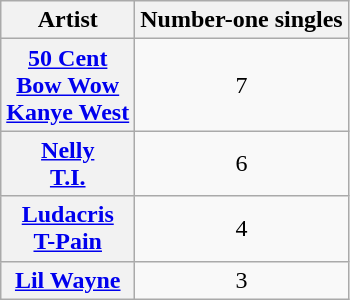<table class="plainrowheaders wikitable sortable">
<tr>
<th scope="col">Artist</th>
<th scope="col">Number-one singles</th>
</tr>
<tr>
<th scope="row"><a href='#'>50 Cent</a><br><a href='#'>Bow Wow</a><br><a href='#'>Kanye West</a></th>
<td align="center">7</td>
</tr>
<tr>
<th scope="row"><a href='#'>Nelly</a><br><a href='#'>T.I.</a></th>
<td align="center">6</td>
</tr>
<tr>
<th scope="row"><a href='#'>Ludacris</a><br><a href='#'>T-Pain</a></th>
<td align="center">4</td>
</tr>
<tr>
<th scope="row"><a href='#'>Lil Wayne</a></th>
<td align="center">3</td>
</tr>
</table>
